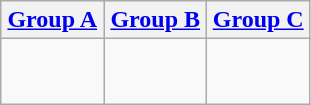<table class=wikitable>
<tr>
<th width=33%><a href='#'>Group A</a></th>
<th width=33%><a href='#'>Group B</a></th>
<th width=33%><a href='#'>Group C</a></th>
</tr>
<tr valign=top>
<td><br><br>
</td>
<td><br><br>
</td>
<td><br><br>
</td>
</tr>
</table>
